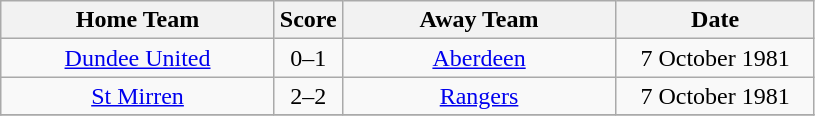<table class="wikitable" style="text-align:center;">
<tr>
<th width=175>Home Team</th>
<th width=20>Score</th>
<th width=175>Away Team</th>
<th width= 125>Date</th>
</tr>
<tr>
<td><a href='#'>Dundee United</a></td>
<td>0–1</td>
<td><a href='#'>Aberdeen</a></td>
<td>7 October 1981</td>
</tr>
<tr>
<td><a href='#'>St Mirren</a></td>
<td>2–2</td>
<td><a href='#'>Rangers</a></td>
<td>7 October 1981</td>
</tr>
<tr>
</tr>
</table>
